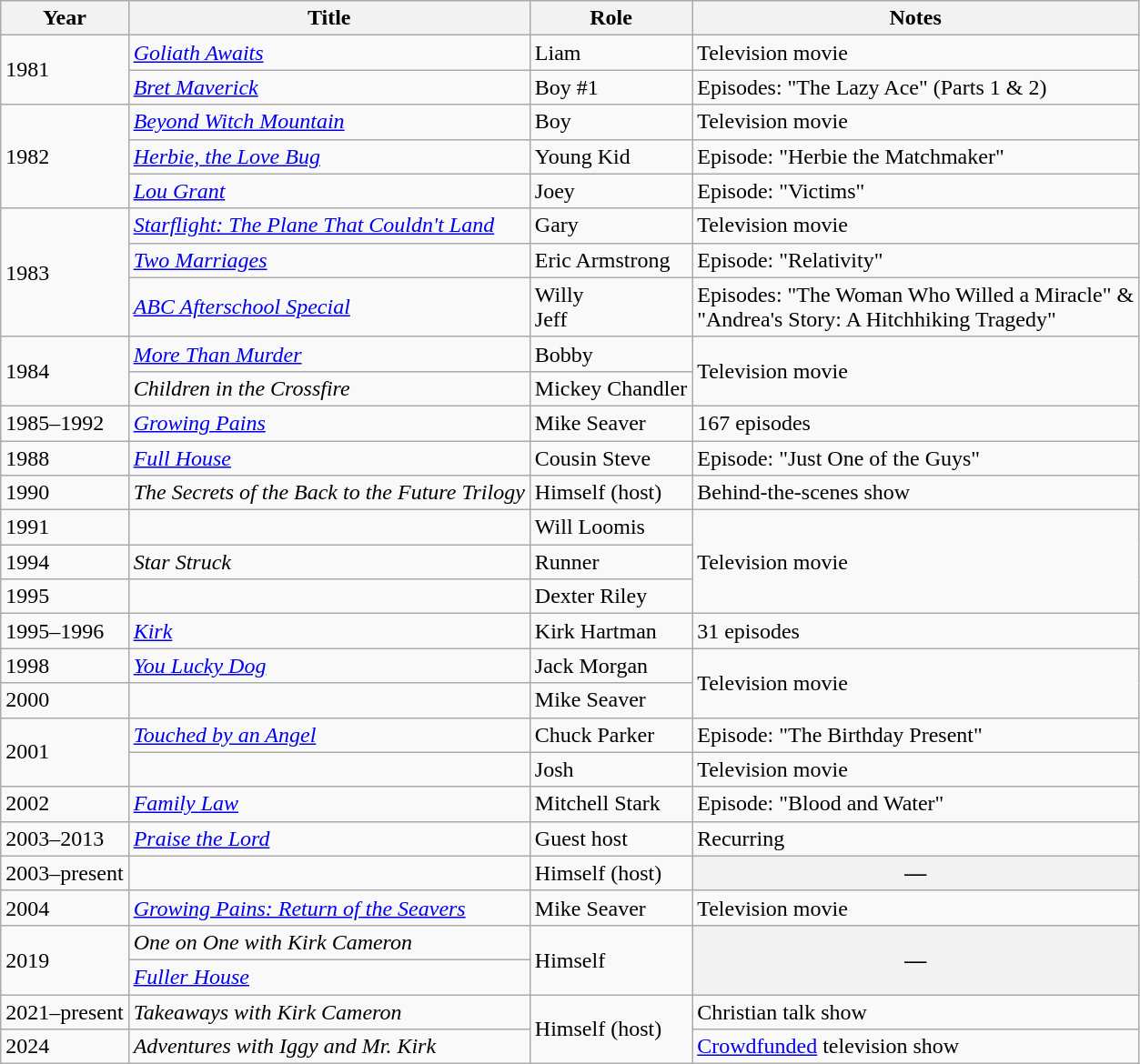<table class="wikitable sortable">
<tr>
<th>Year</th>
<th>Title</th>
<th>Role</th>
<th class="unsortable">Notes</th>
</tr>
<tr>
<td rowspan=2>1981</td>
<td><em><a href='#'>Goliath Awaits</a></em></td>
<td>Liam</td>
<td>Television movie</td>
</tr>
<tr>
<td><em><a href='#'>Bret Maverick</a></em></td>
<td>Boy #1</td>
<td>Episodes: "The Lazy Ace" (Parts 1 & 2)</td>
</tr>
<tr>
<td rowspan=3>1982</td>
<td><em><a href='#'>Beyond Witch Mountain</a></em></td>
<td>Boy</td>
<td>Television movie</td>
</tr>
<tr>
<td><em><a href='#'>Herbie, the Love Bug</a></em></td>
<td>Young Kid</td>
<td>Episode: "Herbie the Matchmaker"</td>
</tr>
<tr>
<td><em><a href='#'>Lou Grant</a></em></td>
<td>Joey</td>
<td>Episode: "Victims"</td>
</tr>
<tr>
<td rowspan=3>1983</td>
<td><em><a href='#'>Starflight: The Plane That Couldn't Land</a></em></td>
<td>Gary</td>
<td>Television movie</td>
</tr>
<tr>
<td><em><a href='#'>Two Marriages</a></em></td>
<td>Eric Armstrong</td>
<td>Episode: "Relativity"</td>
</tr>
<tr>
<td><em><a href='#'>ABC Afterschool Special</a></em></td>
<td>Willy<br>Jeff</td>
<td>Episodes: "The Woman Who Willed a Miracle" &<br>"Andrea's Story: A Hitchhiking Tragedy"</td>
</tr>
<tr>
<td rowspan=2>1984</td>
<td><em><a href='#'>More Than Murder</a></em></td>
<td>Bobby</td>
<td rowspan=2>Television movie</td>
</tr>
<tr>
<td><em>Children in the Crossfire</em></td>
<td>Mickey Chandler</td>
</tr>
<tr>
<td>1985–1992</td>
<td><em><a href='#'>Growing Pains</a></em></td>
<td>Mike Seaver</td>
<td>167 episodes</td>
</tr>
<tr>
<td>1988</td>
<td><em><a href='#'>Full House</a></em></td>
<td>Cousin Steve</td>
<td>Episode: "Just One of the Guys"</td>
</tr>
<tr>
<td>1990</td>
<td><em>The Secrets of the Back to the Future Trilogy</em></td>
<td>Himself (host)</td>
<td>Behind-the-scenes show</td>
</tr>
<tr>
<td>1991</td>
<td><em></em></td>
<td>Will Loomis</td>
<td rowspan=3>Television movie</td>
</tr>
<tr>
<td>1994</td>
<td><em>Star Struck</em></td>
<td>Runner</td>
</tr>
<tr>
<td>1995</td>
<td><em></em></td>
<td>Dexter Riley</td>
</tr>
<tr>
<td>1995–1996</td>
<td><em><a href='#'>Kirk</a></em></td>
<td>Kirk Hartman</td>
<td>31 episodes</td>
</tr>
<tr>
<td>1998</td>
<td><em><a href='#'>You Lucky Dog</a></em></td>
<td>Jack Morgan</td>
<td rowspan=2>Television movie</td>
</tr>
<tr>
<td>2000</td>
<td><em></em></td>
<td>Mike Seaver</td>
</tr>
<tr>
<td rowspan=2>2001</td>
<td><em><a href='#'>Touched by an Angel</a></em></td>
<td>Chuck Parker</td>
<td>Episode: "The Birthday Present"</td>
</tr>
<tr>
<td><em></em></td>
<td>Josh</td>
<td>Television movie</td>
</tr>
<tr>
<td>2002</td>
<td><em><a href='#'>Family Law</a></em></td>
<td>Mitchell Stark</td>
<td>Episode: "Blood and Water"</td>
</tr>
<tr>
<td>2003–2013</td>
<td><em><a href='#'>Praise the Lord</a></em></td>
<td>Guest host</td>
<td>Recurring</td>
</tr>
<tr>
<td>2003–present</td>
<td><em></em></td>
<td>Himself (host)</td>
<th>—</th>
</tr>
<tr>
<td>2004</td>
<td><em><a href='#'>Growing Pains: Return of the Seavers</a></em></td>
<td>Mike Seaver</td>
<td>Television movie</td>
</tr>
<tr>
<td rowspan=2>2019</td>
<td><em>One on One with Kirk Cameron</em></td>
<td rowspan=2>Himself</td>
<th rowspan="2">—</th>
</tr>
<tr>
<td><em><a href='#'>Fuller House</a></em></td>
</tr>
<tr>
<td>2021–present</td>
<td><em>Takeaways with Kirk Cameron</em></td>
<td rowspan="2">Himself (host)</td>
<td>Christian talk show</td>
</tr>
<tr>
<td>2024</td>
<td><em>Adventures with Iggy and Mr. Kirk</em></td>
<td><a href='#'>Crowdfunded</a> television show</td>
</tr>
</table>
